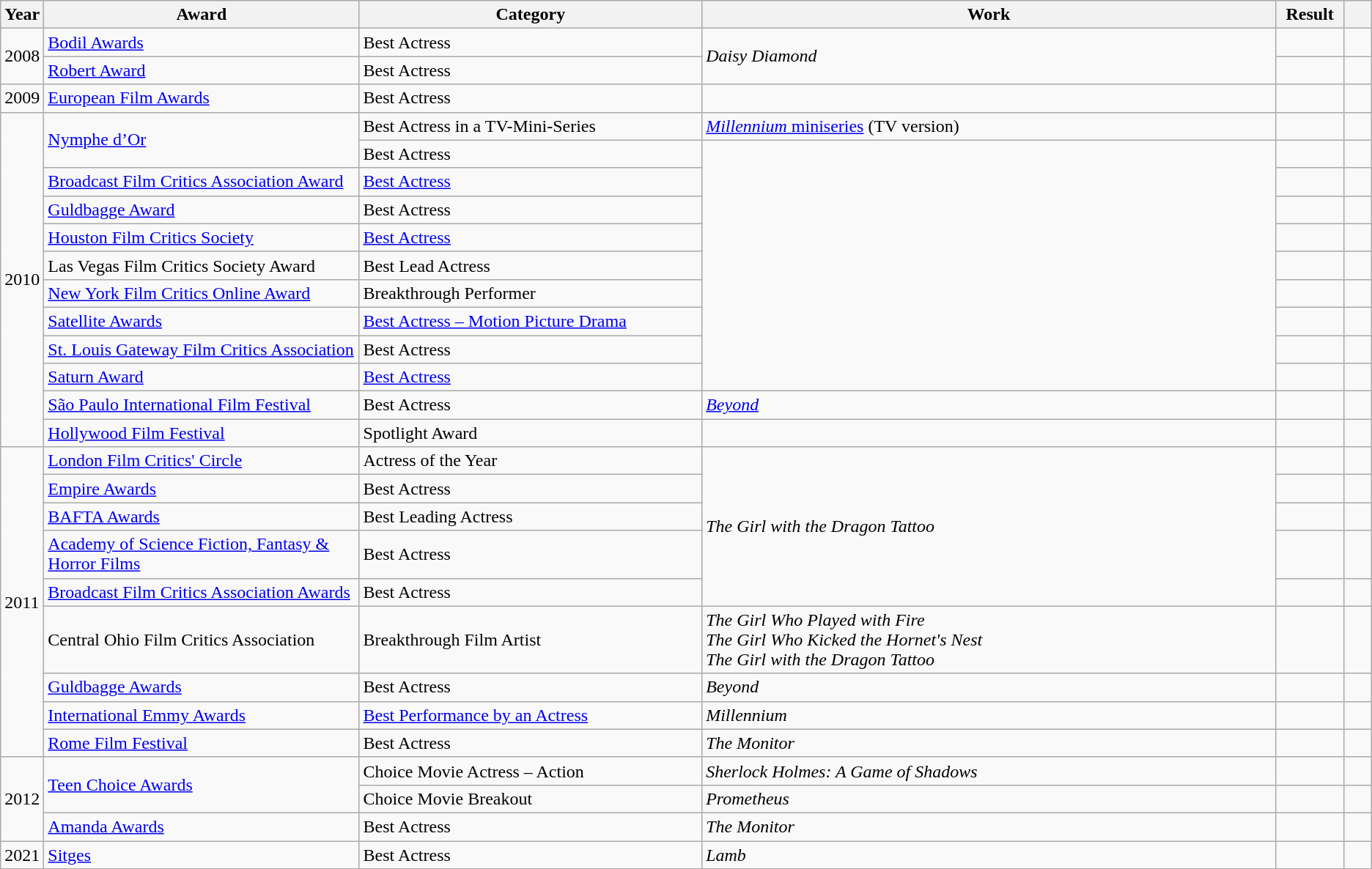<table class="wikitable plainrowheaders sortable">
<tr>
<th style="width:3%;" scope="col">Year</th>
<th style="width:23%;" scope="col">Award</th>
<th style="width:25%;" scope="col">Category</th>
<th>Work</th>
<th style="width:5%;" scope="col">Result</th>
<th style="width:2%;" scope="col"></th>
</tr>
<tr>
<td rowspan="2">2008</td>
<td><a href='#'>Bodil Awards</a></td>
<td>Best Actress</td>
<td rowspan="2"><em>Daisy Diamond</em></td>
<td></td>
<td></td>
</tr>
<tr>
<td><a href='#'>Robert Award</a></td>
<td>Best Actress</td>
<td></td>
<td></td>
</tr>
<tr>
<td>2009</td>
<td><a href='#'>European Film Awards</a></td>
<td>Best Actress</td>
<td><em></em></td>
<td></td>
<td></td>
</tr>
<tr>
<td rowspan="12">2010</td>
<td rowspan="2"><a href='#'>Nymphe d’Or</a></td>
<td>Best Actress in a TV-Mini-Series</td>
<td><a href='#'><em>Millennium</em> miniseries</a> (TV version)</td>
<td></td>
<td></td>
</tr>
<tr>
<td>Best Actress</td>
<td rowspan="9"><em></em></td>
<td></td>
<td></td>
</tr>
<tr>
<td><a href='#'>Broadcast Film Critics Association Award</a></td>
<td><a href='#'>Best Actress</a></td>
<td></td>
<td></td>
</tr>
<tr>
<td><a href='#'>Guldbagge Award</a></td>
<td>Best Actress</td>
<td></td>
<td></td>
</tr>
<tr>
<td><a href='#'>Houston Film Critics Society</a></td>
<td><a href='#'>Best Actress</a></td>
<td></td>
<td></td>
</tr>
<tr>
<td>Las Vegas Film Critics Society Award</td>
<td>Best Lead Actress</td>
<td></td>
<td></td>
</tr>
<tr>
<td><a href='#'>New York Film Critics Online Award</a></td>
<td>Breakthrough Performer</td>
<td></td>
<td></td>
</tr>
<tr>
<td><a href='#'>Satellite Awards</a></td>
<td><a href='#'>Best Actress – Motion Picture Drama</a></td>
<td></td>
<td></td>
</tr>
<tr>
<td><a href='#'>St. Louis Gateway Film Critics Association</a></td>
<td>Best Actress</td>
<td></td>
<td></td>
</tr>
<tr>
<td><a href='#'>Saturn Award</a></td>
<td><a href='#'>Best Actress</a></td>
<td></td>
<td></td>
</tr>
<tr>
<td><a href='#'>São Paulo International Film Festival</a></td>
<td>Best Actress</td>
<td><em><a href='#'>Beyond</a></em></td>
<td></td>
<td></td>
</tr>
<tr>
<td><a href='#'>Hollywood Film Festival</a></td>
<td>Spotlight Award</td>
<td></td>
<td></td>
<td></td>
</tr>
<tr>
<td rowspan="9">2011</td>
<td><a href='#'>London Film Critics' Circle</a></td>
<td>Actress of the Year</td>
<td rowspan="5"><em>The Girl with the Dragon Tattoo</em></td>
<td></td>
<td></td>
</tr>
<tr>
<td><a href='#'>Empire Awards</a></td>
<td>Best Actress</td>
<td></td>
<td></td>
</tr>
<tr>
<td><a href='#'>BAFTA Awards</a></td>
<td>Best Leading Actress</td>
<td></td>
<td></td>
</tr>
<tr>
<td><a href='#'>Academy of Science Fiction, Fantasy & Horror Films</a></td>
<td>Best Actress</td>
<td></td>
<td></td>
</tr>
<tr>
<td><a href='#'>Broadcast Film Critics Association Awards</a></td>
<td>Best Actress</td>
<td></td>
<td></td>
</tr>
<tr>
<td>Central Ohio Film Critics Association</td>
<td>Breakthrough Film Artist</td>
<td><em>The Girl Who Played with Fire</em><br><em>The Girl Who Kicked the Hornet's Nest</em><br><em>The Girl with the Dragon Tattoo</em></td>
<td></td>
<td></td>
</tr>
<tr>
<td><a href='#'>Guldbagge Awards</a></td>
<td>Best Actress</td>
<td><em>Beyond</em></td>
<td></td>
<td></td>
</tr>
<tr>
<td><a href='#'>International Emmy Awards</a></td>
<td><a href='#'>Best Performance by an Actress</a></td>
<td><em>Millennium</em></td>
<td></td>
<td></td>
</tr>
<tr>
<td><a href='#'>Rome Film Festival</a></td>
<td>Best Actress</td>
<td><em>The Monitor</em></td>
<td></td>
<td></td>
</tr>
<tr>
<td rowspan="3">2012</td>
<td rowspan=2><a href='#'>Teen Choice Awards</a></td>
<td>Choice Movie Actress – Action</td>
<td><em>Sherlock Holmes: A Game of Shadows</em></td>
<td></td>
<td></td>
</tr>
<tr>
<td>Choice Movie Breakout</td>
<td><em>Prometheus</em></td>
<td></td>
<td></td>
</tr>
<tr>
<td><a href='#'>Amanda Awards</a></td>
<td>Best Actress</td>
<td><em>The Monitor</em></td>
<td></td>
<td></td>
</tr>
<tr>
<td>2021</td>
<td><a href='#'>Sitges</a></td>
<td>Best Actress</td>
<td><em>Lamb</em></td>
<td></td>
<td></td>
</tr>
</table>
